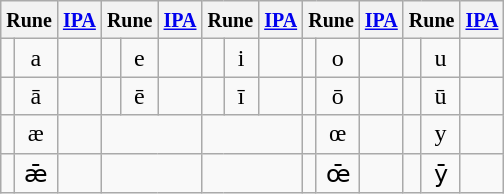<table class="wikitable">
<tr align="center">
<th colspan=2><small>Rune</small></th>
<th><small><a href='#'>IPA</a></small></th>
<th colspan=2><small>Rune</small></th>
<th><small><a href='#'>IPA</a></small></th>
<th colspan=2><small>Rune</small></th>
<th><small><a href='#'>IPA</a></small></th>
<th colspan=2><small>Rune</small></th>
<th><small><a href='#'>IPA</a></small></th>
<th colspan=2><small>Rune</small></th>
<th><small><a href='#'>IPA</a></small></th>
</tr>
<tr align="center">
<td></td>
<td>a</td>
<td></td>
<td></td>
<td>e</td>
<td></td>
<td></td>
<td>i</td>
<td></td>
<td></td>
<td>o</td>
<td></td>
<td></td>
<td>u</td>
<td></td>
</tr>
<tr align="center">
<td></td>
<td>ā</td>
<td></td>
<td></td>
<td>ē</td>
<td></td>
<td></td>
<td>ī</td>
<td></td>
<td></td>
<td>ō</td>
<td></td>
<td></td>
<td>ū</td>
<td></td>
</tr>
<tr align="center">
<td></td>
<td>æ</td>
<td></td>
<td colspan="3"></td>
<td colspan="3"></td>
<td></td>
<td>œ</td>
<td></td>
<td></td>
<td>y</td>
<td></td>
</tr>
<tr align="center">
<td></td>
<td>ǣ</td>
<td></td>
<td colspan="3"></td>
<td colspan="3"></td>
<td></td>
<td>œ̄</td>
<td></td>
<td><br></td>
<td>ȳ</td>
<td></td>
</tr>
</table>
